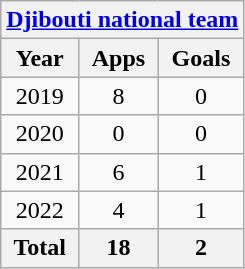<table class="wikitable" style="text-align:center">
<tr>
<th colspan=3><a href='#'>Djibouti national team</a></th>
</tr>
<tr>
<th>Year</th>
<th>Apps</th>
<th>Goals</th>
</tr>
<tr>
<td>2019</td>
<td>8</td>
<td>0</td>
</tr>
<tr>
<td>2020</td>
<td>0</td>
<td>0</td>
</tr>
<tr>
<td>2021</td>
<td>6</td>
<td>1</td>
</tr>
<tr>
<td>2022</td>
<td>4</td>
<td>1</td>
</tr>
<tr>
<th>Total</th>
<th>18</th>
<th>2</th>
</tr>
</table>
